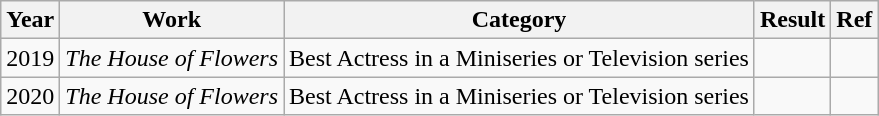<table class="wikitable">
<tr>
<th>Year</th>
<th>Work</th>
<th>Category</th>
<th>Result</th>
<th>Ref</th>
</tr>
<tr>
<td>2019</td>
<td><em>The House of Flowers</em></td>
<td>Best Actress in a Miniseries or Television series</td>
<td></td>
<td></td>
</tr>
<tr>
<td>2020</td>
<td><em>The House of Flowers</em></td>
<td>Best Actress in a Miniseries or Television series</td>
<td></td>
<td></td>
</tr>
</table>
